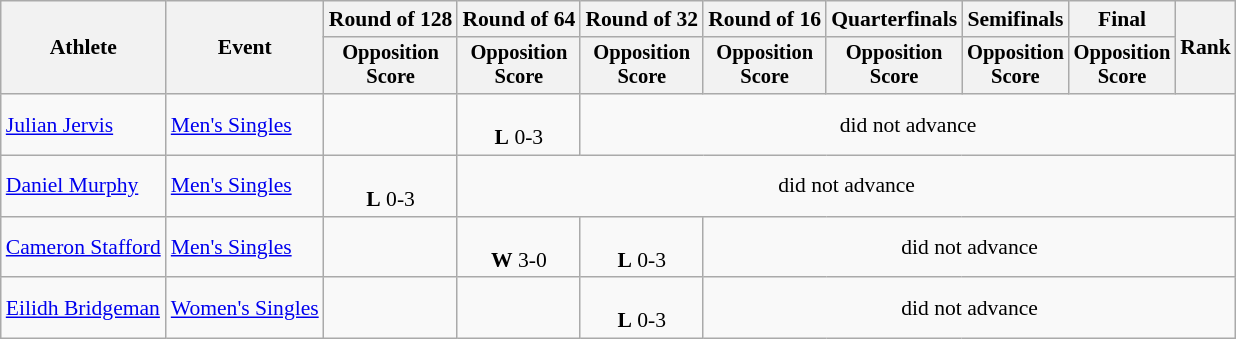<table class=wikitable style="font-size:90%">
<tr>
<th rowspan="2">Athlete</th>
<th rowspan="2">Event</th>
<th>Round of 128</th>
<th>Round of 64</th>
<th>Round of 32</th>
<th>Round of 16</th>
<th>Quarterfinals</th>
<th>Semifinals</th>
<th>Final</th>
<th rowspan=2>Rank</th>
</tr>
<tr style="font-size:95%">
<th>Opposition<br>Score</th>
<th>Opposition<br>Score</th>
<th>Opposition<br>Score</th>
<th>Opposition<br>Score</th>
<th>Opposition<br>Score</th>
<th>Opposition<br>Score</th>
<th>Opposition<br>Score</th>
</tr>
<tr align=center>
<td align=left><a href='#'>Julian Jervis</a></td>
<td align=left><a href='#'>Men's Singles</a></td>
<td></td>
<td><br><strong>L</strong> 0-3</td>
<td colspan=6>did not advance</td>
</tr>
<tr align=center>
<td align=left><a href='#'>Daniel Murphy</a></td>
<td align=left><a href='#'>Men's Singles</a></td>
<td><br><strong>L</strong> 0-3</td>
<td colspan=7>did not advance</td>
</tr>
<tr align=center>
<td align=left><a href='#'>Cameron Stafford</a></td>
<td align=left><a href='#'>Men's Singles</a></td>
<td></td>
<td><br><strong>W</strong> 3-0</td>
<td><br><strong>L</strong> 0-3</td>
<td colspan=5>did not advance</td>
</tr>
<tr align=center>
<td align=left><a href='#'>Eilidh Bridgeman</a></td>
<td align=left><a href='#'>Women's Singles</a></td>
<td></td>
<td></td>
<td><br><strong>L</strong> 0-3</td>
<td colspan=5>did not advance</td>
</tr>
</table>
